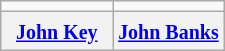<table class="wikitable" style="float:right;margin-left:1em;text-align:center;">
<tr>
<td style="width:50%;"></td>
<td style="width:50%;"></td>
</tr>
<tr>
<th><small><a href='#'>John Key</a></small></th>
<th><small><a href='#'>John Banks</a></small></th>
</tr>
</table>
